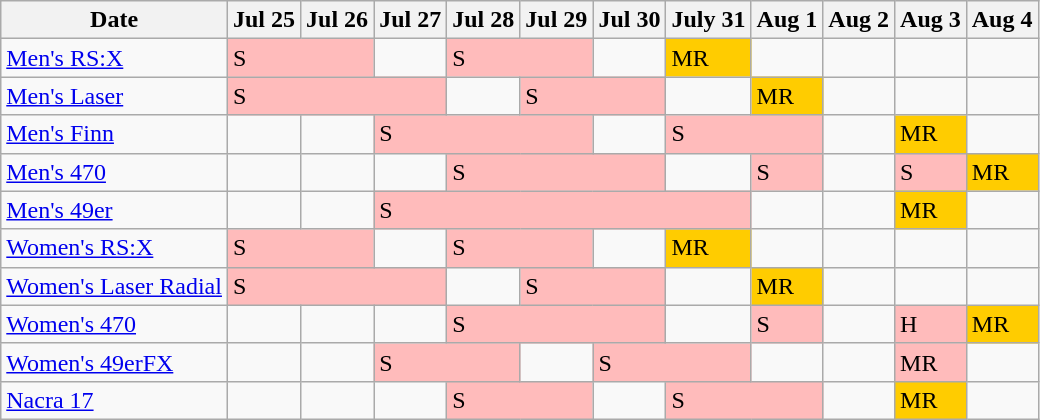<table class="wikitable olympic-schedule athletics">
<tr>
<th>Date</th>
<th>Jul 25</th>
<th>Jul 26</th>
<th>Jul 27</th>
<th>Jul 28</th>
<th>Jul 29</th>
<th>Jul 30</th>
<th>July 31</th>
<th>Aug 1</th>
<th>Aug 2</th>
<th>Aug 3</th>
<th>Aug 4</th>
</tr>
<tr>
<td class="event"><a href='#'>Men's RS:X</a></td>
<td colspan="2" bgcolor="#FFBBBB" class="heat">S</td>
<td></td>
<td colspan="2" bgcolor="#FFBBBB" class="heat">S</td>
<td></td>
<td bgcolor="#ffcc00" class="medalrace">MR</td>
<td></td>
<td></td>
<td></td>
<td></td>
</tr>
<tr>
<td class="event"><a href='#'>Men's Laser</a></td>
<td colspan="3" bgcolor="#FFBBBB" class="heat">S</td>
<td></td>
<td colspan="2" bgcolor="#FFBBBB" class="heat">S</td>
<td></td>
<td bgcolor="#ffcc00" class="medalrace">MR</td>
<td></td>
<td></td>
<td></td>
</tr>
<tr>
<td class="event"><a href='#'>Men's Finn</a></td>
<td></td>
<td></td>
<td colspan="3" bgcolor="#FFBBBB" class="heat">S</td>
<td></td>
<td colspan="2" bgcolor="#FFBBBB" class="heat">S</td>
<td></td>
<td bgcolor="#ffcc00" class="medalrace">MR</td>
<td></td>
</tr>
<tr>
<td class="event"><a href='#'>Men's 470</a></td>
<td></td>
<td></td>
<td></td>
<td colspan="3" bgcolor="#FFBBBB" class="heat">S</td>
<td></td>
<td colspan="1" bgcolor="#FFBBBB" class="heat">S</td>
<td></td>
<td colspan="1" bgcolor="#FFBBBB" class="heat">S</td>
<td bgcolor="#ffcc00" class="medalrace">MR</td>
</tr>
<tr>
<td class="event"><a href='#'>Men's 49er</a></td>
<td></td>
<td></td>
<td colspan="5" bgcolor="#FFBBBB" class="heat">S</td>
<td></td>
<td></td>
<td bgcolor="#ffcc00" class="medalrace">MR</td>
<td></td>
</tr>
<tr>
<td class="event"><a href='#'>Women's RS:X</a></td>
<td colspan="2" bgcolor="#FFBBBB" class="heat">S</td>
<td></td>
<td colspan="2" bgcolor="#FFBBBB" class="heat">S</td>
<td></td>
<td bgcolor="#ffcc00" class="medalrace">MR</td>
<td></td>
<td></td>
<td></td>
<td></td>
</tr>
<tr>
<td class="event"><a href='#'>Women's Laser Radial</a></td>
<td colspan="3" bgcolor="#FFBBBB" class="heat">S</td>
<td></td>
<td colspan="2" bgcolor="#FFBBBB" class="heat">S</td>
<td></td>
<td bgcolor="#ffcc00" class="medalrace">MR</td>
<td></td>
<td></td>
<td></td>
</tr>
<tr>
<td class="event"><a href='#'>Women's 470</a></td>
<td></td>
<td></td>
<td></td>
<td colspan="3" bgcolor="#FFBBBB" class="heat">S</td>
<td></td>
<td colspan="1" bgcolor="#FFBBBB" class="heat">S</td>
<td></td>
<td colspan="1" bgcolor="#FFBBBB" class="heat">H</td>
<td bgcolor="#ffcc00" class="medalrace">MR</td>
</tr>
<tr>
<td class="event"><a href='#'>Women's 49erFX</a></td>
<td></td>
<td></td>
<td colspan="2" bgcolor="#FFBBBB" class="heat">S</td>
<td></td>
<td colspan="2" bgcolor="#FFBBBB" class="heat">S</td>
<td></td>
<td></td>
<td bgcolor="#FFBBBB" bgcolor="#ffcc00" class="medalrace">MR</td>
<td></td>
</tr>
<tr>
<td class="event"><a href='#'>Nacra 17</a></td>
<td></td>
<td></td>
<td></td>
<td colspan="2" bgcolor="#FFBBBB" class="heat">S</td>
<td></td>
<td colspan="2"  bgcolor="#FFBBBB" class="heat">S</td>
<td></td>
<td bgcolor="#ffcc00" class="medalrace">MR</td>
<td></td>
</tr>
</table>
